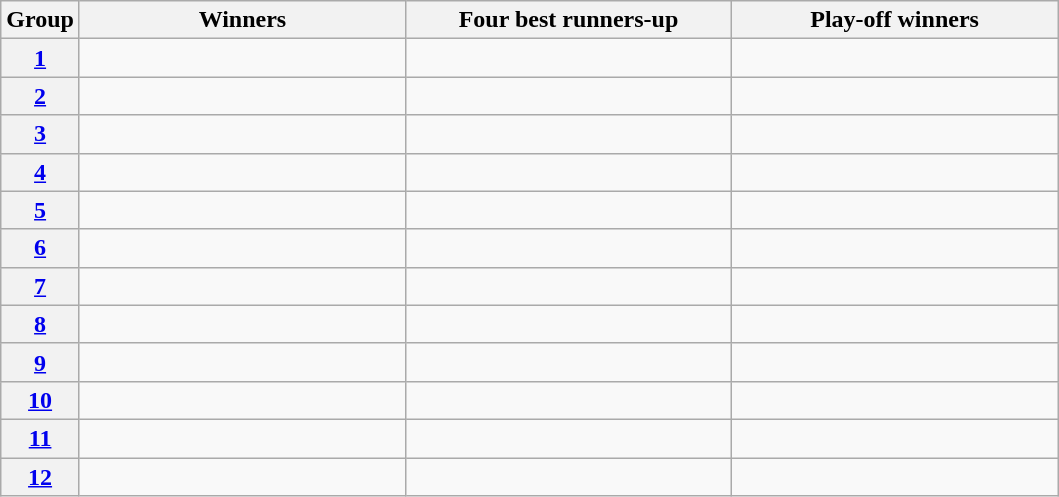<table class="wikitable" style="white-space:nowrap">
<tr>
<th>Group</th>
<th width=210>Winners</th>
<th width=210>Four best runners-up</th>
<th width=210>Play-off winners</th>
</tr>
<tr>
<th><a href='#'>1</a></th>
<td></td>
<td></td>
<td></td>
</tr>
<tr>
<th><a href='#'>2</a></th>
<td></td>
<td></td>
<td></td>
</tr>
<tr>
<th><a href='#'>3</a></th>
<td></td>
<td></td>
<td></td>
</tr>
<tr>
<th><a href='#'>4</a></th>
<td></td>
<td></td>
<td></td>
</tr>
<tr>
<th><a href='#'>5</a></th>
<td></td>
<td></td>
<td></td>
</tr>
<tr>
<th><a href='#'>6</a></th>
<td></td>
<td></td>
<td></td>
</tr>
<tr>
<th><a href='#'>7</a></th>
<td></td>
<td></td>
<td></td>
</tr>
<tr>
<th><a href='#'>8</a></th>
<td></td>
<td></td>
<td></td>
</tr>
<tr>
<th><a href='#'>9</a></th>
<td></td>
<td></td>
<td></td>
</tr>
<tr>
<th><a href='#'>10</a></th>
<td></td>
<td></td>
<td></td>
</tr>
<tr>
<th><a href='#'>11</a></th>
<td></td>
<td></td>
<td></td>
</tr>
<tr>
<th><a href='#'>12</a></th>
<td></td>
<td></td>
<td></td>
</tr>
</table>
